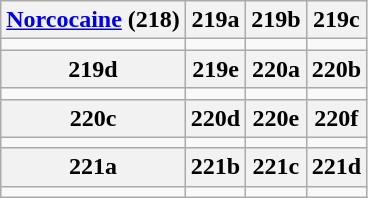<table role="presentation" class="wikitable mw-collapsible mw-collapsed">
<tr>
<th><a href='#'>Norcocaine</a> (218)</th>
<th>219a</th>
<th>219b</th>
<th>219c</th>
</tr>
<tr>
<td></td>
<td></td>
<td></td>
<td></td>
</tr>
<tr>
<th>219d</th>
<th>219e</th>
<th>220a</th>
<th>220b</th>
</tr>
<tr>
<td></td>
<td></td>
<td></td>
<td></td>
</tr>
<tr>
<th>220c</th>
<th>220d</th>
<th>220e</th>
<th>220f</th>
</tr>
<tr>
<td></td>
<td></td>
<td></td>
<td></td>
</tr>
<tr>
<th>221a</th>
<th>221b</th>
<th>221c</th>
<th>221d</th>
</tr>
<tr>
<td></td>
<td></td>
<td></td>
<td></td>
</tr>
</table>
